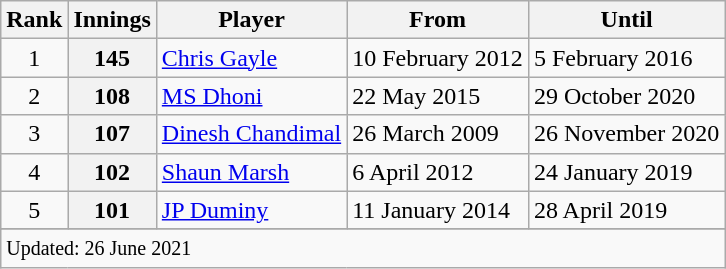<table class="wikitable sortable" style="text-align:centre;">
<tr>
<th>Rank</th>
<th>Innings</th>
<th>Player</th>
<th>From</th>
<th>Until</th>
</tr>
<tr>
<td align=center>1</td>
<th>145</th>
<td> <a href='#'>Chris Gayle</a></td>
<td>10 February 2012</td>
<td>5 February 2016</td>
</tr>
<tr>
<td align=center>2</td>
<th>108</th>
<td> <a href='#'>MS Dhoni</a></td>
<td>22 May 2015</td>
<td>29 October 2020</td>
</tr>
<tr>
<td align=center>3</td>
<th>107</th>
<td> <a href='#'>Dinesh Chandimal</a></td>
<td>26 March 2009</td>
<td>26 November 2020</td>
</tr>
<tr>
<td align=center>4</td>
<th>102</th>
<td> <a href='#'>Shaun Marsh</a></td>
<td>6 April 2012</td>
<td>24 January 2019</td>
</tr>
<tr>
<td align=center>5</td>
<th>101</th>
<td> <a href='#'>JP Duminy</a></td>
<td>11 January 2014</td>
<td>28 April 2019</td>
</tr>
<tr>
</tr>
<tr class="sortbottom">
<td scope="row" colspan=5><small>Updated: 26 June 2021</small></td>
</tr>
</table>
